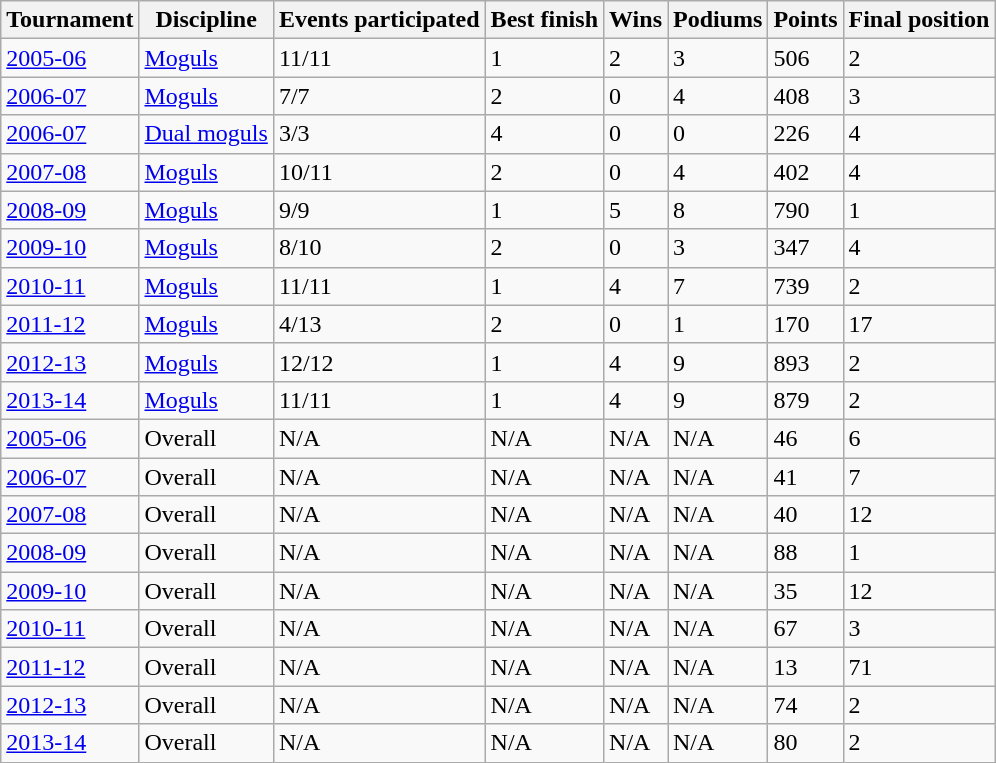<table class=wikitable>
<tr>
<th>Tournament</th>
<th>Discipline</th>
<th>Events participated</th>
<th>Best finish</th>
<th>Wins</th>
<th>Podiums</th>
<th>Points</th>
<th>Final position</th>
</tr>
<tr>
<td><a href='#'>2005-06</a></td>
<td><a href='#'>Moguls</a></td>
<td>11/11</td>
<td>1</td>
<td>2</td>
<td>3</td>
<td>506</td>
<td>2</td>
</tr>
<tr>
<td><a href='#'>2006-07</a></td>
<td><a href='#'>Moguls</a></td>
<td>7/7</td>
<td>2</td>
<td>0</td>
<td>4</td>
<td>408</td>
<td>3</td>
</tr>
<tr>
<td><a href='#'>2006-07</a></td>
<td><a href='#'>Dual moguls</a></td>
<td>3/3</td>
<td>4</td>
<td>0</td>
<td>0</td>
<td>226</td>
<td>4</td>
</tr>
<tr>
<td><a href='#'>2007-08</a></td>
<td><a href='#'>Moguls</a></td>
<td>10/11</td>
<td>2</td>
<td>0</td>
<td>4</td>
<td>402</td>
<td>4</td>
</tr>
<tr>
<td><a href='#'>2008-09</a></td>
<td><a href='#'>Moguls</a></td>
<td>9/9</td>
<td>1</td>
<td>5</td>
<td>8</td>
<td>790</td>
<td>1</td>
</tr>
<tr>
<td><a href='#'>2009-10</a></td>
<td><a href='#'>Moguls</a></td>
<td>8/10</td>
<td>2</td>
<td>0</td>
<td>3</td>
<td>347</td>
<td>4</td>
</tr>
<tr>
<td><a href='#'>2010-11</a></td>
<td><a href='#'>Moguls</a></td>
<td>11/11</td>
<td>1</td>
<td>4</td>
<td>7</td>
<td>739</td>
<td>2</td>
</tr>
<tr>
<td><a href='#'>2011-12</a></td>
<td><a href='#'>Moguls</a></td>
<td>4/13</td>
<td>2</td>
<td>0</td>
<td>1</td>
<td>170</td>
<td>17</td>
</tr>
<tr>
<td><a href='#'>2012-13</a></td>
<td><a href='#'>Moguls</a></td>
<td>12/12</td>
<td>1</td>
<td>4</td>
<td>9</td>
<td>893</td>
<td>2</td>
</tr>
<tr>
<td><a href='#'>2013-14</a></td>
<td><a href='#'>Moguls</a></td>
<td>11/11</td>
<td>1</td>
<td>4</td>
<td>9</td>
<td>879</td>
<td>2</td>
</tr>
<tr>
<td><a href='#'>2005-06</a></td>
<td>Overall</td>
<td>N/A</td>
<td>N/A</td>
<td>N/A</td>
<td>N/A</td>
<td>46</td>
<td>6</td>
</tr>
<tr>
<td><a href='#'>2006-07</a></td>
<td>Overall</td>
<td>N/A</td>
<td>N/A</td>
<td>N/A</td>
<td>N/A</td>
<td>41</td>
<td>7</td>
</tr>
<tr>
<td><a href='#'>2007-08</a></td>
<td>Overall</td>
<td>N/A</td>
<td>N/A</td>
<td>N/A</td>
<td>N/A</td>
<td>40</td>
<td>12</td>
</tr>
<tr>
<td><a href='#'>2008-09</a></td>
<td>Overall</td>
<td>N/A</td>
<td>N/A</td>
<td>N/A</td>
<td>N/A</td>
<td>88</td>
<td>1</td>
</tr>
<tr>
<td><a href='#'>2009-10</a></td>
<td>Overall</td>
<td>N/A</td>
<td>N/A</td>
<td>N/A</td>
<td>N/A</td>
<td>35</td>
<td>12</td>
</tr>
<tr>
<td><a href='#'>2010-11</a></td>
<td>Overall</td>
<td>N/A</td>
<td>N/A</td>
<td>N/A</td>
<td>N/A</td>
<td>67</td>
<td>3</td>
</tr>
<tr>
<td><a href='#'>2011-12</a></td>
<td>Overall</td>
<td>N/A</td>
<td>N/A</td>
<td>N/A</td>
<td>N/A</td>
<td>13</td>
<td>71</td>
</tr>
<tr>
<td><a href='#'>2012-13</a></td>
<td>Overall</td>
<td>N/A</td>
<td>N/A</td>
<td>N/A</td>
<td>N/A</td>
<td>74</td>
<td>2</td>
</tr>
<tr>
<td><a href='#'>2013-14</a></td>
<td>Overall</td>
<td>N/A</td>
<td>N/A</td>
<td>N/A</td>
<td>N/A</td>
<td>80</td>
<td>2</td>
</tr>
</table>
